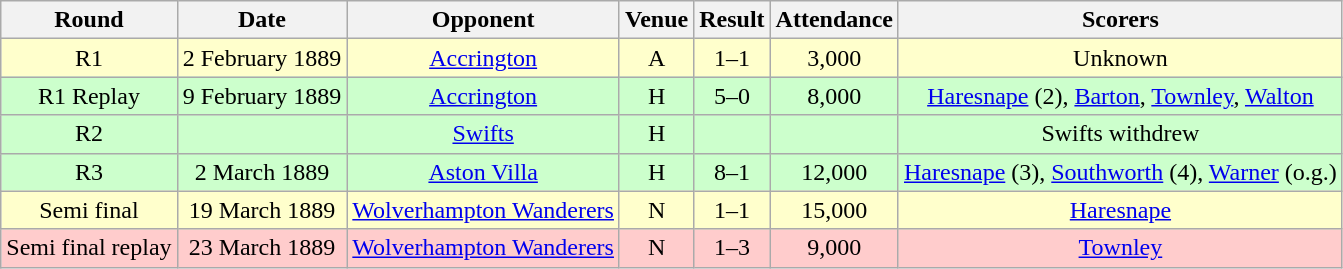<table class="wikitable" style="font-size:100%; text-align:center">
<tr>
<th>Round</th>
<th>Date</th>
<th>Opponent</th>
<th>Venue</th>
<th>Result</th>
<th>Attendance</th>
<th>Scorers</th>
</tr>
<tr style="background-color: #FFFFCC;">
<td>R1</td>
<td>2 February 1889</td>
<td><a href='#'>Accrington</a></td>
<td>A</td>
<td>1–1</td>
<td>3,000</td>
<td>Unknown</td>
</tr>
<tr style="background-color: #CCFFCC;">
<td>R1 Replay</td>
<td>9 February 1889</td>
<td><a href='#'>Accrington</a></td>
<td>H</td>
<td>5–0</td>
<td>8,000</td>
<td><a href='#'>Haresnape</a> (2), <a href='#'>Barton</a>, <a href='#'>Townley</a>, <a href='#'>Walton</a></td>
</tr>
<tr style="background-color: #CCFFCC;">
<td>R2</td>
<td></td>
<td><a href='#'>Swifts</a></td>
<td>H</td>
<td></td>
<td></td>
<td>Swifts withdrew</td>
</tr>
<tr style="background-color: #CCFFCC;">
<td>R3</td>
<td>2 March 1889</td>
<td><a href='#'>Aston Villa</a></td>
<td>H</td>
<td>8–1</td>
<td>12,000</td>
<td><a href='#'>Haresnape</a> (3), <a href='#'>Southworth</a> (4), <a href='#'>Warner</a> (o.g.)</td>
</tr>
<tr style="background-color: #FFFFCC;">
<td>Semi final</td>
<td>19 March 1889</td>
<td><a href='#'>Wolverhampton Wanderers</a></td>
<td>N</td>
<td>1–1</td>
<td>15,000</td>
<td><a href='#'>Haresnape</a></td>
</tr>
<tr style="background-color: #FFCCCC;">
<td>Semi final replay</td>
<td>23 March 1889</td>
<td><a href='#'>Wolverhampton Wanderers</a></td>
<td>N</td>
<td>1–3</td>
<td>9,000</td>
<td><a href='#'>Townley</a></td>
</tr>
</table>
